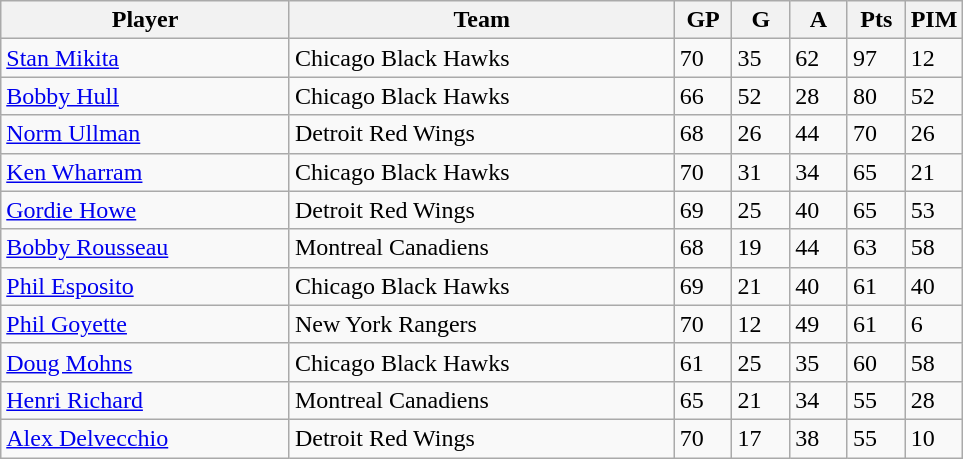<table class="wikitable">
<tr>
<th bgcolor="#DDDDFF" width="30%">Player</th>
<th bgcolor="#DDDDFF" width="40%">Team</th>
<th bgcolor="#DDDDFF" width="6%">GP</th>
<th bgcolor="#DDDDFF" width="6%">G</th>
<th bgcolor="#DDDDFF" width="6%">A</th>
<th bgcolor="#DDDDFF" width="6%">Pts</th>
<th bgcolor="#DDDDFF" width="6%">PIM</th>
</tr>
<tr>
<td><a href='#'>Stan Mikita</a></td>
<td>Chicago Black Hawks</td>
<td>70</td>
<td>35</td>
<td>62</td>
<td>97</td>
<td>12</td>
</tr>
<tr>
<td><a href='#'>Bobby Hull</a></td>
<td>Chicago Black Hawks</td>
<td>66</td>
<td>52</td>
<td>28</td>
<td>80</td>
<td>52</td>
</tr>
<tr>
<td><a href='#'>Norm Ullman</a></td>
<td>Detroit Red Wings</td>
<td>68</td>
<td>26</td>
<td>44</td>
<td>70</td>
<td>26</td>
</tr>
<tr>
<td><a href='#'>Ken Wharram</a></td>
<td>Chicago Black Hawks</td>
<td>70</td>
<td>31</td>
<td>34</td>
<td>65</td>
<td>21</td>
</tr>
<tr>
<td><a href='#'>Gordie Howe</a></td>
<td>Detroit Red Wings</td>
<td>69</td>
<td>25</td>
<td>40</td>
<td>65</td>
<td>53</td>
</tr>
<tr>
<td><a href='#'>Bobby Rousseau</a></td>
<td>Montreal Canadiens</td>
<td>68</td>
<td>19</td>
<td>44</td>
<td>63</td>
<td>58</td>
</tr>
<tr>
<td><a href='#'>Phil Esposito</a></td>
<td>Chicago Black Hawks</td>
<td>69</td>
<td>21</td>
<td>40</td>
<td>61</td>
<td>40</td>
</tr>
<tr>
<td><a href='#'>Phil Goyette</a></td>
<td>New York Rangers</td>
<td>70</td>
<td>12</td>
<td>49</td>
<td>61</td>
<td>6</td>
</tr>
<tr>
<td><a href='#'>Doug Mohns</a></td>
<td>Chicago Black Hawks</td>
<td>61</td>
<td>25</td>
<td>35</td>
<td>60</td>
<td>58</td>
</tr>
<tr>
<td><a href='#'>Henri Richard</a></td>
<td>Montreal Canadiens</td>
<td>65</td>
<td>21</td>
<td>34</td>
<td>55</td>
<td>28</td>
</tr>
<tr>
<td><a href='#'>Alex Delvecchio</a></td>
<td>Detroit Red Wings</td>
<td>70</td>
<td>17</td>
<td>38</td>
<td>55</td>
<td>10</td>
</tr>
</table>
